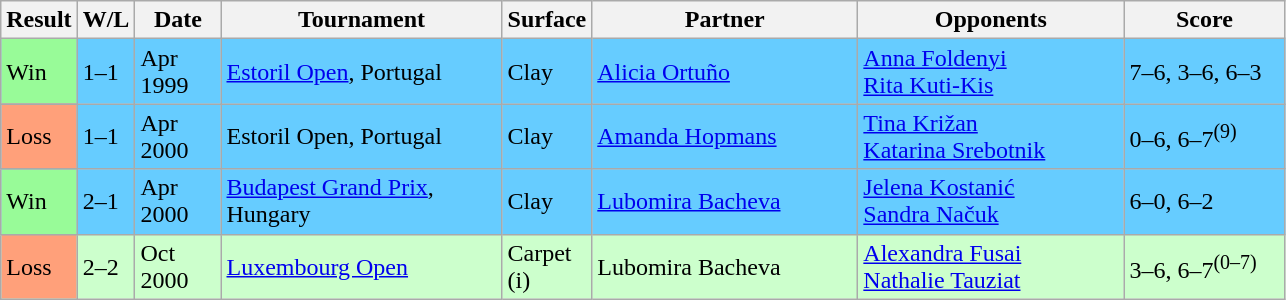<table class="sortable wikitable">
<tr>
<th>Result</th>
<th style="width:25px">W/L</th>
<th style="width:50px">Date</th>
<th style="width:180px">Tournament</th>
<th style="width:50px">Surface</th>
<th style="width:170px">Partner</th>
<th style="width:170px">Opponents</th>
<th style="width:100px" class="unsortable">Score</th>
</tr>
<tr bgcolor=#66CCFF>
<td style="background:#98fb98;">Win</td>
<td>1–1</td>
<td>Apr 1999</td>
<td><a href='#'>Estoril Open</a>, Portugal</td>
<td>Clay</td>
<td> <a href='#'>Alicia Ortuño</a></td>
<td> <a href='#'>Anna Foldenyi</a> <br>  <a href='#'>Rita Kuti-Kis</a></td>
<td>7–6, 3–6, 6–3</td>
</tr>
<tr bgcolor="66CCFF">
<td style="background:#ffa07a;">Loss</td>
<td>1–1</td>
<td>Apr 2000</td>
<td>Estoril Open, Portugal</td>
<td>Clay</td>
<td> <a href='#'>Amanda Hopmans</a></td>
<td> <a href='#'>Tina Križan</a> <br>  <a href='#'>Katarina Srebotnik</a></td>
<td>0–6, 6–7<sup>(9)</sup></td>
</tr>
<tr bgcolor="#66CCFF">
<td style="background:#98fb98;">Win</td>
<td>2–1</td>
<td>Apr 2000</td>
<td><a href='#'>Budapest Grand Prix</a>, Hungary</td>
<td>Clay</td>
<td> <a href='#'>Lubomira Bacheva</a></td>
<td> <a href='#'>Jelena Kostanić</a> <br>  <a href='#'>Sandra Načuk</a></td>
<td>6–0, 6–2</td>
</tr>
<tr bgcolor="#CCFFCC">
<td style="background:#ffa07a;">Loss</td>
<td>2–2</td>
<td>Oct 2000</td>
<td><a href='#'>Luxembourg Open</a></td>
<td>Carpet (i)</td>
<td> Lubomira Bacheva</td>
<td> <a href='#'>Alexandra Fusai</a> <br>  <a href='#'>Nathalie Tauziat</a></td>
<td>3–6, 6–7<sup>(0–7)</sup></td>
</tr>
</table>
